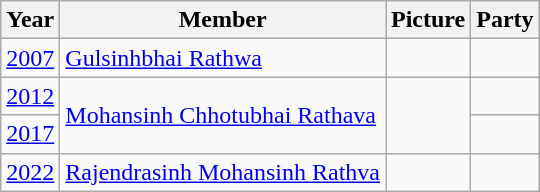<table class="wikitable sortable">
<tr>
<th>Year</th>
<th>Member</th>
<th>Picture</th>
<th colspan="2">Party</th>
</tr>
<tr>
<td><a href='#'>2007</a></td>
<td><a href='#'>Gulsinhbhai Rathwa</a></td>
<td></td>
<td></td>
</tr>
<tr>
<td><a href='#'>2012</a></td>
<td rowspan=2><a href='#'>Mohansinh Chhotubhai Rathava</a></td>
<td rowspan=2></td>
<td></td>
</tr>
<tr>
<td><a href='#'>2017</a></td>
</tr>
<tr>
<td><a href='#'>2022</a></td>
<td><a href='#'>Rajendrasinh Mohansinh Rathva</a></td>
<td></td>
<td></td>
</tr>
</table>
